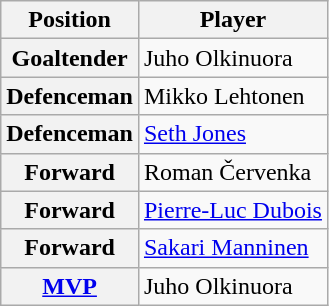<table class="wikitable plainrowheaders">
<tr>
<th scope="col">Position</th>
<th scope="col">Player</th>
</tr>
<tr>
<th scope="row">Goaltender</th>
<td> Juho Olkinuora</td>
</tr>
<tr>
<th scope="row">Defenceman</th>
<td> Mikko Lehtonen</td>
</tr>
<tr>
<th scope="row">Defenceman</th>
<td> <a href='#'>Seth Jones</a></td>
</tr>
<tr>
<th scope="row">Forward</th>
<td> Roman Červenka</td>
</tr>
<tr>
<th scope="row">Forward</th>
<td> <a href='#'>Pierre-Luc Dubois</a></td>
</tr>
<tr>
<th scope="row">Forward</th>
<td> <a href='#'>Sakari Manninen</a></td>
</tr>
<tr>
<th scope="row"><a href='#'>MVP</a></th>
<td> Juho Olkinuora</td>
</tr>
</table>
